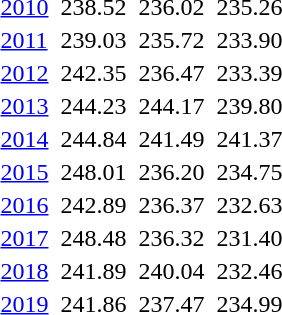<table>
<tr>
<td><a href='#'>2010</a></td>
<td></td>
<td>238.52</td>
<td></td>
<td>236.02</td>
<td></td>
<td>235.26</td>
</tr>
<tr>
<td><a href='#'>2011</a></td>
<td></td>
<td>239.03</td>
<td></td>
<td>235.72</td>
<td></td>
<td>233.90</td>
</tr>
<tr>
<td><a href='#'>2012</a></td>
<td></td>
<td>242.35</td>
<td></td>
<td>236.47</td>
<td></td>
<td>233.39</td>
</tr>
<tr>
<td><a href='#'>2013</a></td>
<td></td>
<td>244.23</td>
<td></td>
<td>244.17</td>
<td></td>
<td>239.80</td>
</tr>
<tr>
<td><a href='#'>2014</a></td>
<td></td>
<td>244.84</td>
<td></td>
<td>241.49</td>
<td></td>
<td>241.37</td>
</tr>
<tr>
<td><a href='#'>2015</a></td>
<td></td>
<td>248.01</td>
<td></td>
<td>236.20</td>
<td></td>
<td>234.75</td>
</tr>
<tr>
<td><a href='#'>2016</a></td>
<td></td>
<td>242.89</td>
<td></td>
<td>236.37</td>
<td></td>
<td>232.63</td>
</tr>
<tr>
<td><a href='#'>2017</a></td>
<td></td>
<td>248.48</td>
<td></td>
<td>236.32</td>
<td></td>
<td>231.40</td>
</tr>
<tr>
<td><a href='#'>2018</a></td>
<td></td>
<td>241.89</td>
<td></td>
<td>240.04</td>
<td></td>
<td>232.46</td>
</tr>
<tr>
<td><a href='#'>2019</a></td>
<td></td>
<td>241.86</td>
<td></td>
<td>237.47</td>
<td></td>
<td>234.99</td>
</tr>
</table>
